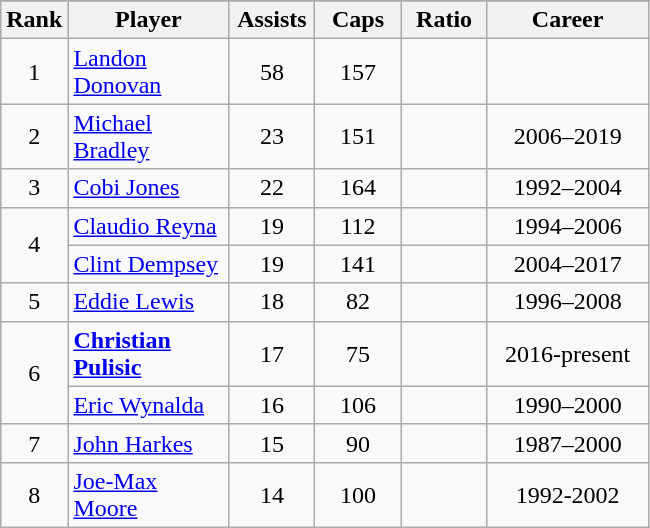<table class="wikitable sortable" style="text-align:center;">
<tr>
</tr>
<tr>
<th style="width:30px;" sort-data- type="number">Rank</th>
<th style="width:100px; class=unsortable">Player</th>
<th style="width:50px;" sort-data- type="number">Assists</th>
<th style="width:50px;" sort-data- type="number">Caps</th>
<th style="width:50px;" sort-data- type="number">Ratio</th>
<th style="width:100px;">Career</th>
</tr>
<tr>
<td>1</td>
<td align=left><a href='#'>Landon Donovan</a></td>
<td>58</td>
<td>157</td>
<td></td>
<td></td>
</tr>
<tr>
<td>2</td>
<td align=left><a href='#'>Michael Bradley</a></td>
<td>23</td>
<td>151</td>
<td></td>
<td>2006–2019</td>
</tr>
<tr>
<td>3</td>
<td align=left><a href='#'>Cobi Jones</a></td>
<td>22</td>
<td>164</td>
<td></td>
<td>1992–2004</td>
</tr>
<tr>
<td rowspan=2>4</td>
<td align=left><a href='#'>Claudio Reyna</a></td>
<td>19</td>
<td>112</td>
<td></td>
<td>1994–2006</td>
</tr>
<tr>
<td align=left><a href='#'>Clint Dempsey</a></td>
<td>19</td>
<td>141</td>
<td></td>
<td>2004–2017</td>
</tr>
<tr>
<td>5</td>
<td align=left><a href='#'>Eddie Lewis</a></td>
<td>18</td>
<td>82</td>
<td></td>
<td>1996–2008</td>
</tr>
<tr>
<td rowspan=2>6</td>
<td align=left><strong><a href='#'>Christian Pulisic</a></strong></td>
<td>17</td>
<td>75</td>
<td></td>
<td>2016-present</td>
</tr>
<tr>
<td align=left><a href='#'>Eric Wynalda</a></td>
<td>16</td>
<td>106</td>
<td></td>
<td>1990–2000</td>
</tr>
<tr>
<td>7</td>
<td align=left><a href='#'>John Harkes</a></td>
<td>15</td>
<td>90</td>
<td></td>
<td>1987–2000</td>
</tr>
<tr>
<td>8</td>
<td align=left><a href='#'>Joe-Max Moore</a></td>
<td>14</td>
<td>100</td>
<td></td>
<td>1992-2002</td>
</tr>
</table>
